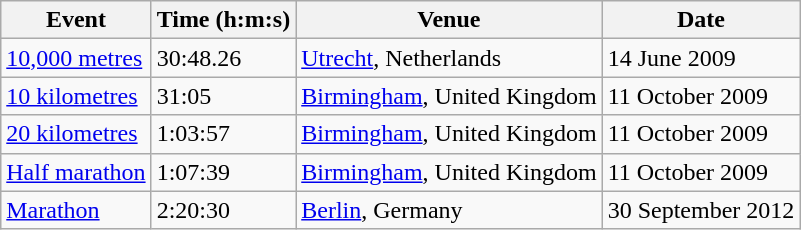<table class=wikitable>
<tr>
<th>Event</th>
<th>Time (h:m:s)</th>
<th>Venue</th>
<th>Date</th>
</tr>
<tr>
<td><a href='#'>10,000 metres</a></td>
<td>30:48.26</td>
<td><a href='#'>Utrecht</a>, Netherlands</td>
<td>14 June 2009</td>
</tr>
<tr>
<td><a href='#'>10 kilometres</a></td>
<td>31:05</td>
<td><a href='#'>Birmingham</a>, United Kingdom</td>
<td>11 October 2009</td>
</tr>
<tr>
<td><a href='#'>20 kilometres</a></td>
<td>1:03:57</td>
<td><a href='#'>Birmingham</a>, United Kingdom</td>
<td>11 October 2009</td>
</tr>
<tr>
<td><a href='#'>Half marathon</a></td>
<td>1:07:39</td>
<td><a href='#'>Birmingham</a>, United Kingdom</td>
<td>11 October 2009</td>
</tr>
<tr>
<td><a href='#'>Marathon</a></td>
<td>2:20:30</td>
<td><a href='#'>Berlin</a>, Germany</td>
<td>30 September 2012</td>
</tr>
</table>
